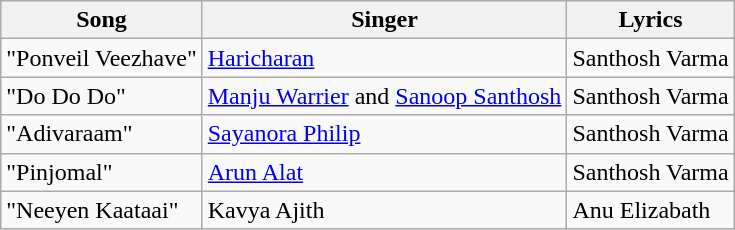<table class="wikitable">
<tr>
<th>Song</th>
<th>Singer</th>
<th>Lyrics</th>
</tr>
<tr>
<td>"Ponveil Veezhave"</td>
<td><a href='#'>Haricharan</a></td>
<td>Santhosh Varma</td>
</tr>
<tr>
<td>"Do Do Do"</td>
<td><a href='#'>Manju Warrier</a> and <a href='#'>Sanoop Santhosh</a></td>
<td>Santhosh Varma</td>
</tr>
<tr>
<td>"Adivaraam"</td>
<td><a href='#'>Sayanora Philip</a></td>
<td>Santhosh Varma</td>
</tr>
<tr>
<td>"Pinjomal"</td>
<td><a href='#'>Arun Alat</a></td>
<td>Santhosh Varma</td>
</tr>
<tr>
<td>"Neeyen Kaataai"</td>
<td>Kavya Ajith</td>
<td>Anu Elizabath</td>
</tr>
</table>
